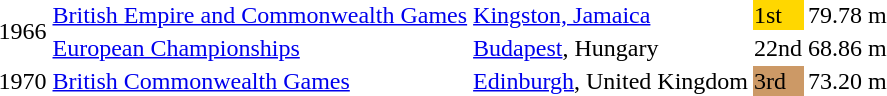<table>
<tr>
<td rowspan=2>1966</td>
<td><a href='#'>British Empire and Commonwealth Games</a></td>
<td><a href='#'>Kingston, Jamaica</a></td>
<td bgcolor=gold>1st</td>
<td>79.78 m </td>
</tr>
<tr>
<td><a href='#'>European Championships</a></td>
<td><a href='#'>Budapest</a>, Hungary</td>
<td>22nd</td>
<td>68.86 m</td>
</tr>
<tr>
<td>1970</td>
<td><a href='#'>British Commonwealth Games</a></td>
<td><a href='#'>Edinburgh</a>, United Kingdom</td>
<td bgcolor=cc9966>3rd</td>
<td>73.20 m</td>
</tr>
</table>
